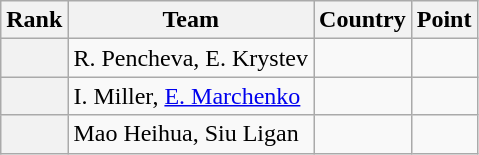<table class="wikitable sortable">
<tr>
<th>Rank</th>
<th>Team</th>
<th>Country</th>
<th>Point</th>
</tr>
<tr>
<th></th>
<td>R. Pencheva, E. Krystev</td>
<td></td>
<td></td>
</tr>
<tr>
<th></th>
<td>I. Miller, <a href='#'>E. Marchenko</a></td>
<td></td>
<td></td>
</tr>
<tr>
<th></th>
<td>Mao Heihua, Siu Ligan</td>
<td></td>
<td></td>
</tr>
</table>
